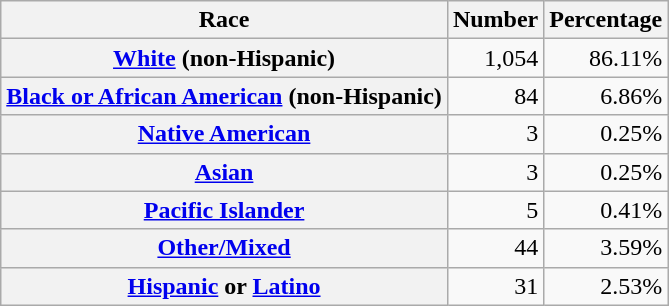<table class="wikitable" style="text-align:right">
<tr>
<th scope="col">Race</th>
<th scope="col">Number</th>
<th scope="col">Percentage</th>
</tr>
<tr>
<th scope="row"><a href='#'>White</a> (non-Hispanic)</th>
<td>1,054</td>
<td>86.11%</td>
</tr>
<tr>
<th scope="row"><a href='#'>Black or African American</a> (non-Hispanic)</th>
<td>84</td>
<td>6.86%</td>
</tr>
<tr>
<th scope="row"><a href='#'>Native American</a></th>
<td>3</td>
<td>0.25%</td>
</tr>
<tr>
<th scope="row"><a href='#'>Asian</a></th>
<td>3</td>
<td>0.25%</td>
</tr>
<tr>
<th scope="row"><a href='#'>Pacific Islander</a></th>
<td>5</td>
<td>0.41%</td>
</tr>
<tr>
<th scope="row"><a href='#'>Other/Mixed</a></th>
<td>44</td>
<td>3.59%</td>
</tr>
<tr>
<th scope="row"><a href='#'>Hispanic</a> or <a href='#'>Latino</a></th>
<td>31</td>
<td>2.53%</td>
</tr>
</table>
